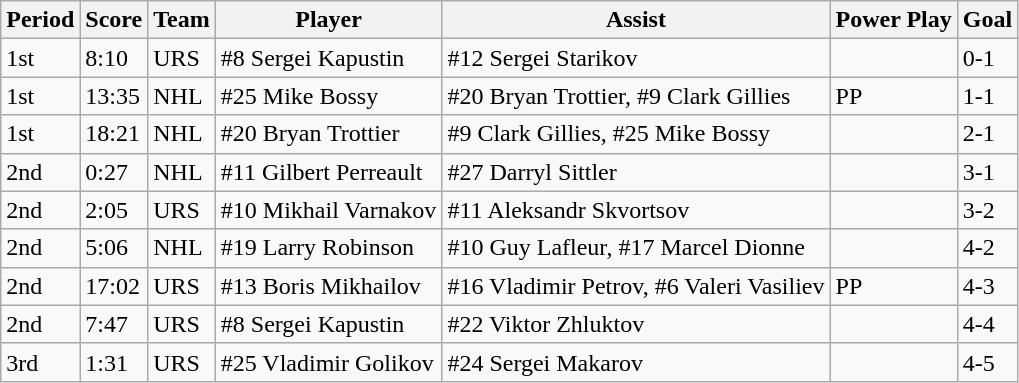<table class="wikitable">
<tr>
<th>Period</th>
<th>Score</th>
<th>Team</th>
<th>Player</th>
<th>Assist</th>
<th>Power Play</th>
<th>Goal</th>
</tr>
<tr>
<td>1st</td>
<td>8:10</td>
<td>URS</td>
<td>#8 Sergei Kapustin</td>
<td>#12 Sergei Starikov</td>
<td></td>
<td>0-1</td>
</tr>
<tr>
<td>1st</td>
<td>13:35</td>
<td>NHL</td>
<td>#25 Mike Bossy</td>
<td>#20 Bryan Trottier, #9 Clark Gillies</td>
<td>PP</td>
<td>1-1</td>
</tr>
<tr>
<td>1st</td>
<td>18:21</td>
<td>NHL</td>
<td>#20 Bryan Trottier</td>
<td>#9 Clark Gillies, #25 Mike Bossy</td>
<td></td>
<td>2-1</td>
</tr>
<tr>
<td>2nd</td>
<td>0:27</td>
<td>NHL</td>
<td>#11 Gilbert Perreault</td>
<td>#27 Darryl Sittler</td>
<td></td>
<td>3-1</td>
</tr>
<tr>
<td>2nd</td>
<td>2:05</td>
<td>URS</td>
<td>#10 Mikhail Varnakov</td>
<td>#11 Aleksandr Skvortsov</td>
<td></td>
<td>3-2</td>
</tr>
<tr>
<td>2nd</td>
<td>5:06</td>
<td>NHL</td>
<td>#19 Larry Robinson</td>
<td>#10 Guy Lafleur, #17 Marcel Dionne</td>
<td></td>
<td>4-2</td>
</tr>
<tr>
<td>2nd</td>
<td>17:02</td>
<td>URS</td>
<td>#13 Boris Mikhailov</td>
<td>#16 Vladimir Petrov, #6 Valeri Vasiliev</td>
<td>PP</td>
<td>4-3</td>
</tr>
<tr>
<td>2nd</td>
<td>7:47</td>
<td>URS</td>
<td>#8 Sergei Kapustin</td>
<td>#22 Viktor Zhluktov</td>
<td></td>
<td>4-4</td>
</tr>
<tr>
<td>3rd</td>
<td>1:31</td>
<td>URS</td>
<td>#25 Vladimir Golikov</td>
<td>#24 Sergei Makarov</td>
<td></td>
<td>4-5</td>
</tr>
</table>
